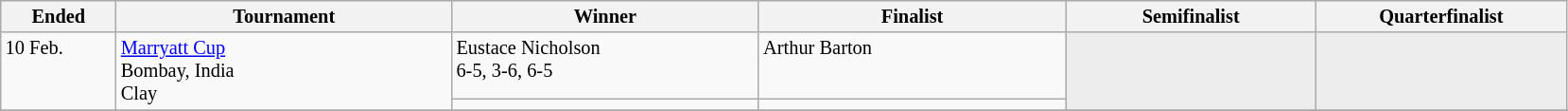<table class="wikitable" style="font-size:85%;">
<tr>
<th width="75">Ended</th>
<th width="230">Tournament</th>
<th width="210">Winner</th>
<th width="210">Finalist</th>
<th width="170">Semifinalist</th>
<th width="170">Quarterfinalist</th>
</tr>
<tr valign=top>
<td rowspan=2>10 Feb.</td>
<td rowspan=2><a href='#'>Marryatt Cup</a> <br>Bombay, India<br>Clay</td>
<td> Eustace Nicholson <br>6-5, 3-6, 6-5</td>
<td> Arthur Barton</td>
<td style="background:#ededed;" rowspan=2></td>
<td style="background:#ededed;" rowspan=2></td>
</tr>
<tr valign=top>
<td></td>
<td></td>
</tr>
<tr valign=top>
</tr>
</table>
